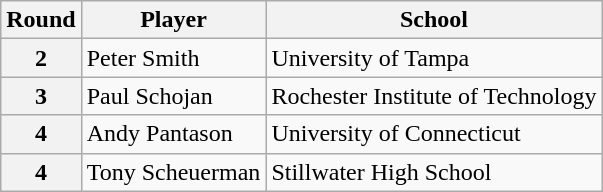<table class="wikitable">
<tr>
<th>Round</th>
<th>Player</th>
<th>School</th>
</tr>
<tr>
<th>2</th>
<td>Peter Smith</td>
<td>University of Tampa</td>
</tr>
<tr>
<th>3</th>
<td>Paul Schojan</td>
<td>Rochester Institute of Technology</td>
</tr>
<tr>
<th>4</th>
<td>Andy Pantason</td>
<td>University of Connecticut</td>
</tr>
<tr>
<th>4</th>
<td>Tony Scheuerman</td>
<td>Stillwater High School</td>
</tr>
</table>
